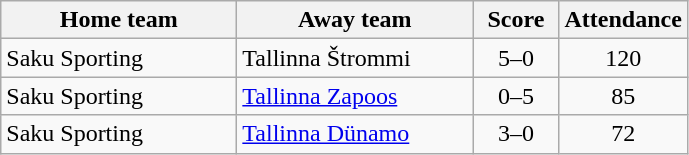<table class="wikitable">
<tr>
<th width=150px>Home team</th>
<th width=150px>Away team</th>
<th width=50px>Score</th>
<th width=50px>Attendance</th>
</tr>
<tr>
<td>Saku Sporting</td>
<td>Tallinna Štrommi</td>
<td align=center>5–0</td>
<td align=center>120</td>
</tr>
<tr>
<td>Saku Sporting</td>
<td><a href='#'>Tallinna Zapoos</a></td>
<td align=center>0–5</td>
<td align=center>85</td>
</tr>
<tr>
<td>Saku Sporting</td>
<td><a href='#'>Tallinna Dünamo</a></td>
<td align=center>3–0</td>
<td align=center>72</td>
</tr>
</table>
